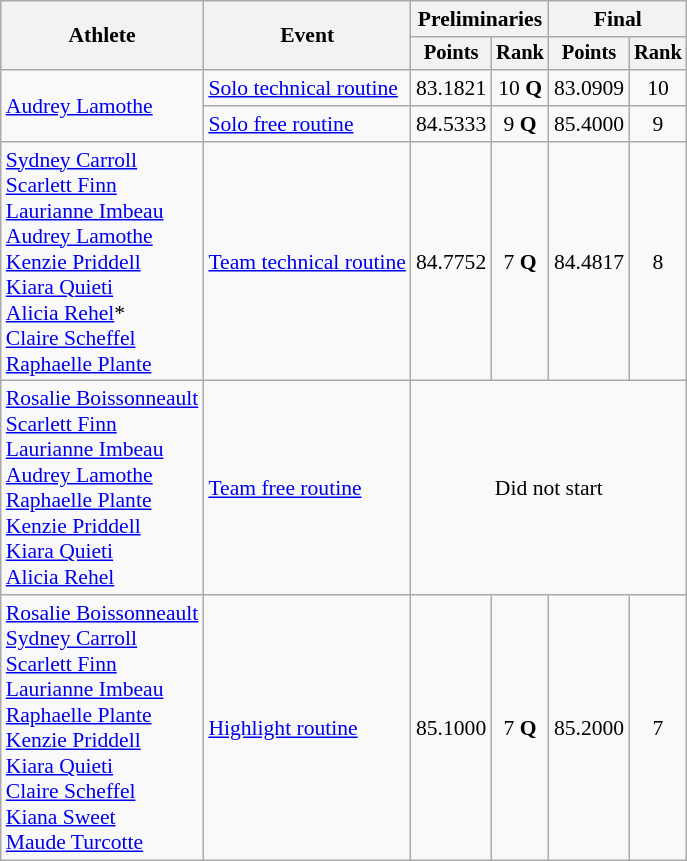<table class=wikitable style="font-size:90%">
<tr>
<th rowspan="2">Athlete</th>
<th rowspan="2">Event</th>
<th colspan="2">Preliminaries</th>
<th colspan="2">Final</th>
</tr>
<tr style="font-size:95%">
<th>Points</th>
<th>Rank</th>
<th>Points</th>
<th>Rank</th>
</tr>
<tr align=center>
<td align=left rowspan=2><a href='#'>Audrey Lamothe</a></td>
<td align=left><a href='#'>Solo technical routine</a></td>
<td>83.1821</td>
<td>10 <strong>Q</strong></td>
<td>83.0909</td>
<td>10</td>
</tr>
<tr align=center>
<td align=left><a href='#'>Solo free routine</a></td>
<td>84.5333</td>
<td>9 <strong>Q</strong></td>
<td>85.4000</td>
<td>9</td>
</tr>
<tr align=center>
<td align=left><a href='#'>Sydney Carroll</a><br><a href='#'>Scarlett Finn</a><br><a href='#'>Laurianne Imbeau</a><br><a href='#'>Audrey Lamothe</a><br><a href='#'>Kenzie Priddell</a><br><a href='#'>Kiara Quieti</a><br><a href='#'>Alicia Rehel</a>*<br><a href='#'>Claire Scheffel</a><br><a href='#'>Raphaelle Plante</a></td>
<td align=left><a href='#'>Team technical routine</a></td>
<td>84.7752</td>
<td>7 <strong>Q</strong></td>
<td>84.4817</td>
<td>8</td>
</tr>
<tr align=center>
<td align=left><a href='#'>Rosalie Boissonneault</a><br><a href='#'>Scarlett Finn</a><br><a href='#'>Laurianne Imbeau</a><br><a href='#'>Audrey Lamothe</a><br><a href='#'>Raphaelle Plante</a><br><a href='#'>Kenzie Priddell</a><br><a href='#'>Kiara Quieti</a><br><a href='#'>Alicia Rehel</a></td>
<td align=left><a href='#'>Team free routine</a></td>
<td colspan=4>Did not start</td>
</tr>
<tr align=center>
<td align=left><a href='#'>Rosalie Boissonneault</a><br><a href='#'>Sydney Carroll</a><br><a href='#'>Scarlett Finn</a><br><a href='#'>Laurianne Imbeau</a><br><a href='#'>Raphaelle Plante</a><br><a href='#'>Kenzie Priddell</a><br><a href='#'>Kiara Quieti</a><br><a href='#'>Claire Scheffel</a><br><a href='#'>Kiana Sweet</a><br><a href='#'>Maude Turcotte</a></td>
<td align=left><a href='#'>Highlight routine</a></td>
<td>85.1000</td>
<td>7 <strong>Q</strong></td>
<td>85.2000</td>
<td>7</td>
</tr>
</table>
